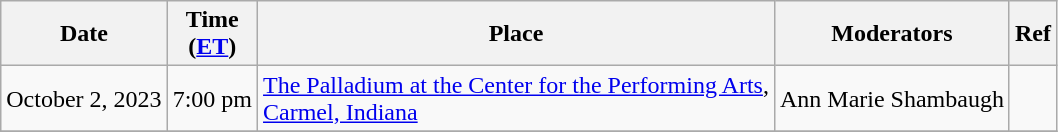<table class="wikitable">
<tr>
<th>Date</th>
<th>Time<br>(<a href='#'>ET</a>)</th>
<th>Place</th>
<th>Moderators</th>
<th>Ref</th>
</tr>
<tr>
<td>October 2, 2023</td>
<td>7:00 pm</td>
<td><a href='#'>The Palladium at the Center for the Performing Arts</a>,<br><a href='#'>Carmel, Indiana</a></td>
<td>Ann Marie Shambaugh</td>
<td></td>
</tr>
<tr>
</tr>
</table>
